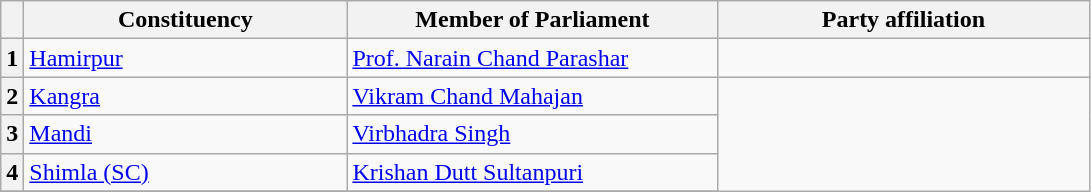<table class="wikitable sortable">
<tr style="text-align:center;">
<th></th>
<th style="width:13em">Constituency</th>
<th style="width:15em">Member of Parliament</th>
<th colspan="2" style="width:15em">Party affiliation</th>
</tr>
<tr>
<th>1</th>
<td><a href='#'>Hamirpur</a></td>
<td><a href='#'>Prof. Narain Chand Parashar</a></td>
<td></td>
</tr>
<tr>
<th>2</th>
<td><a href='#'>Kangra</a></td>
<td><a href='#'>Vikram Chand Mahajan</a></td>
</tr>
<tr>
<th>3</th>
<td><a href='#'>Mandi</a></td>
<td><a href='#'>Virbhadra Singh</a></td>
</tr>
<tr>
<th>4</th>
<td><a href='#'>Shimla (SC)</a></td>
<td><a href='#'>Krishan Dutt Sultanpuri</a></td>
</tr>
<tr>
</tr>
</table>
